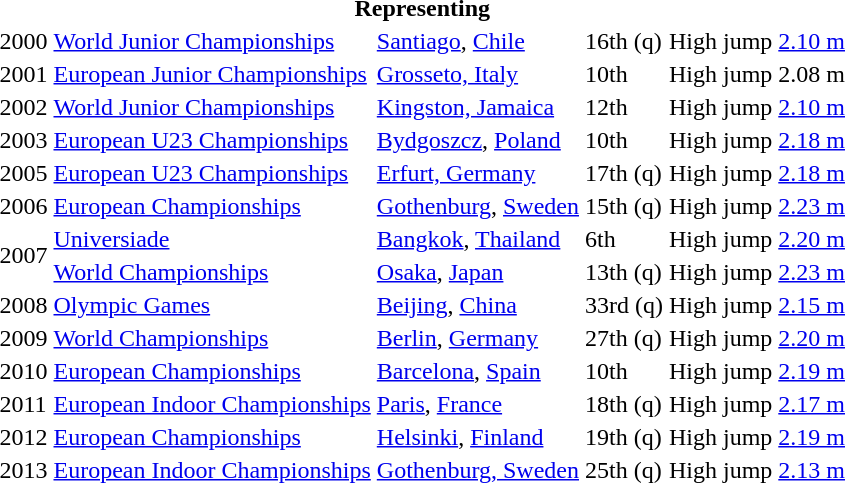<table>
<tr>
<th colspan="6">Representing </th>
</tr>
<tr>
<td>2000</td>
<td><a href='#'>World Junior Championships</a></td>
<td><a href='#'>Santiago</a>, <a href='#'>Chile</a></td>
<td>16th (q)</td>
<td>High jump</td>
<td><a href='#'>2.10 m</a></td>
</tr>
<tr>
<td>2001</td>
<td><a href='#'>European Junior Championships</a></td>
<td><a href='#'>Grosseto, Italy</a></td>
<td>10th</td>
<td>High jump</td>
<td>2.08 m</td>
</tr>
<tr>
<td>2002</td>
<td><a href='#'>World Junior Championships</a></td>
<td><a href='#'>Kingston, Jamaica</a></td>
<td>12th</td>
<td>High jump</td>
<td><a href='#'>2.10 m</a></td>
</tr>
<tr>
<td>2003</td>
<td><a href='#'>European U23 Championships</a></td>
<td><a href='#'>Bydgoszcz</a>, <a href='#'>Poland</a></td>
<td>10th</td>
<td>High jump</td>
<td><a href='#'>2.18 m</a></td>
</tr>
<tr>
<td>2005</td>
<td><a href='#'>European U23 Championships</a></td>
<td><a href='#'>Erfurt, Germany</a></td>
<td>17th (q)</td>
<td>High jump</td>
<td><a href='#'>2.18 m</a></td>
</tr>
<tr>
<td>2006</td>
<td><a href='#'>European Championships</a></td>
<td><a href='#'>Gothenburg</a>, <a href='#'>Sweden</a></td>
<td>15th (q)</td>
<td>High jump</td>
<td><a href='#'>2.23 m</a></td>
</tr>
<tr>
<td rowspan=2>2007</td>
<td><a href='#'>Universiade</a></td>
<td><a href='#'>Bangkok</a>, <a href='#'>Thailand</a></td>
<td>6th</td>
<td>High jump</td>
<td><a href='#'>2.20 m</a></td>
</tr>
<tr>
<td><a href='#'>World Championships</a></td>
<td><a href='#'>Osaka</a>, <a href='#'>Japan</a></td>
<td>13th (q)</td>
<td>High jump</td>
<td><a href='#'>2.23 m</a></td>
</tr>
<tr>
<td>2008</td>
<td><a href='#'>Olympic Games</a></td>
<td><a href='#'>Beijing</a>, <a href='#'>China</a></td>
<td>33rd (q)</td>
<td>High jump</td>
<td><a href='#'>2.15 m</a></td>
</tr>
<tr>
<td>2009</td>
<td><a href='#'>World Championships</a></td>
<td><a href='#'>Berlin</a>, <a href='#'>Germany</a></td>
<td>27th (q)</td>
<td>High jump</td>
<td><a href='#'>2.20 m</a></td>
</tr>
<tr>
<td>2010</td>
<td><a href='#'>European Championships</a></td>
<td><a href='#'>Barcelona</a>, <a href='#'>Spain</a></td>
<td>10th</td>
<td>High jump</td>
<td><a href='#'>2.19 m</a></td>
</tr>
<tr>
<td>2011</td>
<td><a href='#'>European Indoor Championships</a></td>
<td><a href='#'>Paris</a>, <a href='#'>France</a></td>
<td>18th (q)</td>
<td>High jump</td>
<td><a href='#'>2.17 m</a></td>
</tr>
<tr>
<td>2012</td>
<td><a href='#'>European Championships</a></td>
<td><a href='#'>Helsinki</a>, <a href='#'>Finland</a></td>
<td>19th (q)</td>
<td>High jump</td>
<td><a href='#'>2.19 m</a></td>
</tr>
<tr>
<td>2013</td>
<td><a href='#'>European Indoor Championships</a></td>
<td><a href='#'>Gothenburg, Sweden</a></td>
<td>25th (q)</td>
<td>High jump</td>
<td><a href='#'>2.13 m</a></td>
</tr>
</table>
